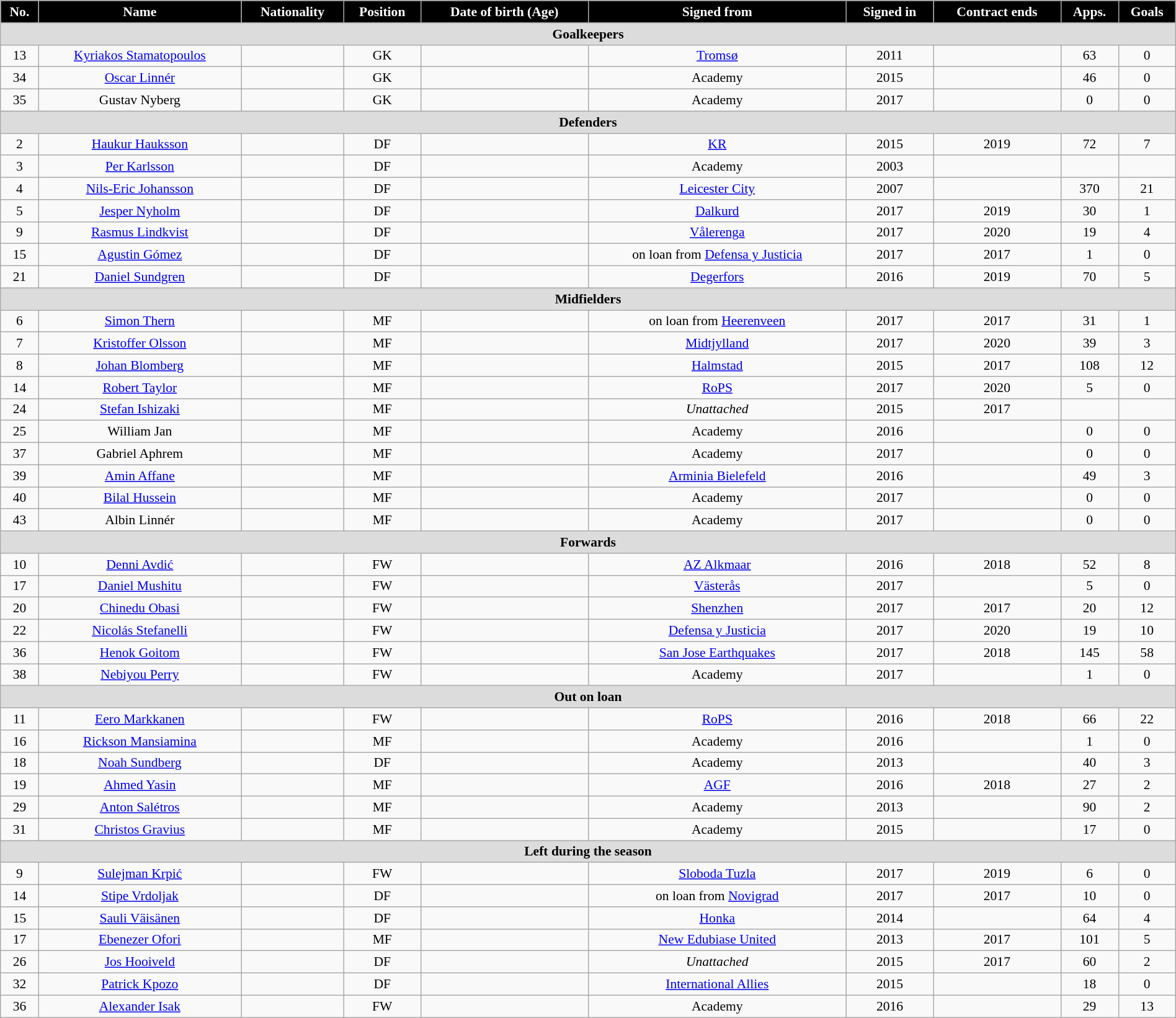<table class="wikitable"  style="text-align:center; font-size:90%; width:100%;">
<tr>
<th style="background:#000000; color:white; text-align:center;">No.</th>
<th style="background:#000000; color:white; text-align:center;">Name</th>
<th style="background:#000000; color:white; text-align:center;">Nationality</th>
<th style="background:#000000; color:white; text-align:center;">Position</th>
<th style="background:#000000; color:white; text-align:center;">Date of birth (Age)</th>
<th style="background:#000000; color:white; text-align:center;">Signed from</th>
<th style="background:#000000; color:white; text-align:center;">Signed in</th>
<th style="background:#000000; color:white; text-align:center;">Contract ends</th>
<th style="background:#000000; color:white; text-align:center;">Apps.</th>
<th style="background:#000000; color:white; text-align:center;">Goals</th>
</tr>
<tr>
<th colspan="11"  style="background:#dcdcdc; text-align:center;">Goalkeepers</th>
</tr>
<tr>
<td>13</td>
<td><a href='#'>Kyriakos Stamatopoulos</a></td>
<td></td>
<td>GK</td>
<td></td>
<td><a href='#'>Tromsø</a></td>
<td>2011</td>
<td></td>
<td>63</td>
<td>0</td>
</tr>
<tr>
<td>34</td>
<td><a href='#'>Oscar Linnér</a></td>
<td></td>
<td>GK</td>
<td></td>
<td>Academy</td>
<td>2015</td>
<td></td>
<td>46</td>
<td>0</td>
</tr>
<tr>
<td>35</td>
<td>Gustav Nyberg</td>
<td></td>
<td>GK</td>
<td></td>
<td>Academy</td>
<td>2017</td>
<td></td>
<td>0</td>
<td>0</td>
</tr>
<tr>
<th colspan="11"  style="background:#dcdcdc; text-align:center;">Defenders</th>
</tr>
<tr>
<td>2</td>
<td><a href='#'>Haukur Hauksson</a></td>
<td></td>
<td>DF</td>
<td></td>
<td><a href='#'>KR</a></td>
<td>2015</td>
<td>2019</td>
<td>72</td>
<td>7</td>
</tr>
<tr>
<td>3</td>
<td><a href='#'>Per Karlsson</a></td>
<td></td>
<td>DF</td>
<td></td>
<td>Academy</td>
<td>2003</td>
<td></td>
<td></td>
<td></td>
</tr>
<tr>
<td>4</td>
<td><a href='#'>Nils-Eric Johansson</a></td>
<td></td>
<td>DF</td>
<td></td>
<td><a href='#'>Leicester City</a></td>
<td>2007</td>
<td></td>
<td>370</td>
<td>21</td>
</tr>
<tr>
<td>5</td>
<td><a href='#'>Jesper Nyholm</a></td>
<td></td>
<td>DF</td>
<td></td>
<td><a href='#'>Dalkurd</a></td>
<td>2017</td>
<td>2019</td>
<td>30</td>
<td>1</td>
</tr>
<tr>
<td>9</td>
<td><a href='#'>Rasmus Lindkvist</a></td>
<td></td>
<td>DF</td>
<td></td>
<td><a href='#'>Vålerenga</a></td>
<td>2017</td>
<td>2020</td>
<td>19</td>
<td>4</td>
</tr>
<tr>
<td>15</td>
<td><a href='#'>Agustin Gómez</a></td>
<td></td>
<td>DF</td>
<td></td>
<td>on loan from <a href='#'>Defensa y Justicia</a></td>
<td>2017</td>
<td>2017</td>
<td>1</td>
<td>0</td>
</tr>
<tr>
<td>21</td>
<td><a href='#'>Daniel Sundgren</a></td>
<td></td>
<td>DF</td>
<td></td>
<td><a href='#'>Degerfors</a></td>
<td>2016</td>
<td>2019</td>
<td>70</td>
<td>5</td>
</tr>
<tr>
<th colspan="11"  style="background:#dcdcdc; text-align:center;">Midfielders</th>
</tr>
<tr>
<td>6</td>
<td><a href='#'>Simon Thern</a></td>
<td></td>
<td>MF</td>
<td></td>
<td>on loan from <a href='#'>Heerenveen</a></td>
<td>2017</td>
<td>2017</td>
<td>31</td>
<td>1</td>
</tr>
<tr>
<td>7</td>
<td><a href='#'>Kristoffer Olsson</a></td>
<td></td>
<td>MF</td>
<td></td>
<td><a href='#'>Midtjylland</a></td>
<td>2017</td>
<td>2020</td>
<td>39</td>
<td>3</td>
</tr>
<tr>
<td>8</td>
<td><a href='#'>Johan Blomberg</a></td>
<td></td>
<td>MF</td>
<td></td>
<td><a href='#'>Halmstad</a></td>
<td>2015</td>
<td>2017</td>
<td>108</td>
<td>12</td>
</tr>
<tr>
<td>14</td>
<td><a href='#'>Robert Taylor</a></td>
<td></td>
<td>MF</td>
<td></td>
<td><a href='#'>RoPS</a></td>
<td>2017</td>
<td>2020</td>
<td>5</td>
<td>0</td>
</tr>
<tr>
<td>24</td>
<td><a href='#'>Stefan Ishizaki</a></td>
<td></td>
<td>MF</td>
<td></td>
<td><em>Unattached</em></td>
<td>2015</td>
<td>2017</td>
<td></td>
<td></td>
</tr>
<tr>
<td>25</td>
<td>William Jan</td>
<td></td>
<td>MF</td>
<td></td>
<td>Academy</td>
<td>2016</td>
<td></td>
<td>0</td>
<td>0</td>
</tr>
<tr>
<td>37</td>
<td>Gabriel Aphrem</td>
<td></td>
<td>MF</td>
<td></td>
<td>Academy</td>
<td>2017</td>
<td></td>
<td>0</td>
<td>0</td>
</tr>
<tr>
<td>39</td>
<td><a href='#'>Amin Affane</a></td>
<td></td>
<td>MF</td>
<td></td>
<td><a href='#'>Arminia Bielefeld</a></td>
<td>2016</td>
<td></td>
<td>49</td>
<td>3</td>
</tr>
<tr>
<td>40</td>
<td><a href='#'>Bilal Hussein</a></td>
<td></td>
<td>MF</td>
<td></td>
<td>Academy</td>
<td>2017</td>
<td></td>
<td>0</td>
<td>0</td>
</tr>
<tr>
<td>43</td>
<td>Albin Linnér</td>
<td></td>
<td>MF</td>
<td></td>
<td>Academy</td>
<td>2017</td>
<td></td>
<td>0</td>
<td>0</td>
</tr>
<tr>
<th colspan="11"  style="background:#dcdcdc; text-align:center;">Forwards</th>
</tr>
<tr>
<td>10</td>
<td><a href='#'>Denni Avdić</a></td>
<td></td>
<td>FW</td>
<td></td>
<td><a href='#'>AZ Alkmaar</a></td>
<td>2016</td>
<td>2018</td>
<td>52</td>
<td>8</td>
</tr>
<tr>
<td>17</td>
<td><a href='#'>Daniel Mushitu</a></td>
<td></td>
<td>FW</td>
<td></td>
<td><a href='#'>Västerås</a></td>
<td>2017</td>
<td></td>
<td>5</td>
<td>0</td>
</tr>
<tr>
<td>20</td>
<td><a href='#'>Chinedu Obasi</a></td>
<td></td>
<td>FW</td>
<td></td>
<td><a href='#'>Shenzhen</a></td>
<td>2017</td>
<td>2017</td>
<td>20</td>
<td>12</td>
</tr>
<tr>
<td>22</td>
<td><a href='#'>Nicolás Stefanelli</a></td>
<td></td>
<td>FW</td>
<td></td>
<td><a href='#'>Defensa y Justicia</a></td>
<td>2017</td>
<td>2020</td>
<td>19</td>
<td>10</td>
</tr>
<tr>
<td>36</td>
<td><a href='#'>Henok Goitom</a></td>
<td></td>
<td>FW</td>
<td></td>
<td><a href='#'>San Jose Earthquakes</a></td>
<td>2017</td>
<td>2018</td>
<td>145</td>
<td>58</td>
</tr>
<tr>
<td>38</td>
<td><a href='#'>Nebiyou Perry</a></td>
<td></td>
<td>FW</td>
<td></td>
<td>Academy</td>
<td>2017</td>
<td></td>
<td>1</td>
<td>0</td>
</tr>
<tr>
<th colspan="11"  style="background:#dcdcdc; text-align:center;">Out on loan</th>
</tr>
<tr>
<td>11</td>
<td><a href='#'>Eero Markkanen</a></td>
<td></td>
<td>FW</td>
<td></td>
<td><a href='#'>RoPS</a></td>
<td>2016</td>
<td>2018</td>
<td>66</td>
<td>22</td>
</tr>
<tr>
<td>16</td>
<td><a href='#'>Rickson Mansiamina</a></td>
<td></td>
<td>MF</td>
<td></td>
<td>Academy</td>
<td>2016</td>
<td></td>
<td>1</td>
<td>0</td>
</tr>
<tr>
<td>18</td>
<td><a href='#'>Noah Sundberg</a></td>
<td></td>
<td>DF</td>
<td></td>
<td>Academy</td>
<td>2013</td>
<td></td>
<td>40</td>
<td>3</td>
</tr>
<tr>
<td>19</td>
<td><a href='#'>Ahmed Yasin</a></td>
<td></td>
<td>MF</td>
<td></td>
<td><a href='#'>AGF</a></td>
<td>2016</td>
<td>2018</td>
<td>27</td>
<td>2</td>
</tr>
<tr>
<td>29</td>
<td><a href='#'>Anton Salétros</a></td>
<td></td>
<td>MF</td>
<td></td>
<td>Academy</td>
<td>2013</td>
<td></td>
<td>90</td>
<td>2</td>
</tr>
<tr>
<td>31</td>
<td><a href='#'>Christos Gravius</a></td>
<td></td>
<td>MF</td>
<td></td>
<td>Academy</td>
<td>2015</td>
<td></td>
<td>17</td>
<td>0</td>
</tr>
<tr>
<th colspan="11"  style="background:#dcdcdc; text-align:center;">Left during the season</th>
</tr>
<tr>
<td>9</td>
<td><a href='#'>Sulejman Krpić</a></td>
<td></td>
<td>FW</td>
<td></td>
<td><a href='#'>Sloboda Tuzla</a></td>
<td>2017</td>
<td>2019</td>
<td>6</td>
<td>0</td>
</tr>
<tr>
<td>14</td>
<td><a href='#'>Stipe Vrdoljak</a></td>
<td></td>
<td>DF</td>
<td></td>
<td>on loan from <a href='#'>Novigrad</a></td>
<td>2017</td>
<td>2017</td>
<td>10</td>
<td>0</td>
</tr>
<tr>
<td>15</td>
<td><a href='#'>Sauli Väisänen</a></td>
<td></td>
<td>DF</td>
<td></td>
<td><a href='#'>Honka</a></td>
<td>2014</td>
<td></td>
<td>64</td>
<td>4</td>
</tr>
<tr>
<td>17</td>
<td><a href='#'>Ebenezer Ofori</a></td>
<td></td>
<td>MF</td>
<td></td>
<td><a href='#'>New Edubiase United</a></td>
<td>2013</td>
<td>2017</td>
<td>101</td>
<td>5</td>
</tr>
<tr>
<td>26</td>
<td><a href='#'>Jos Hooiveld</a></td>
<td></td>
<td>DF</td>
<td></td>
<td><em>Unattached</em></td>
<td>2015</td>
<td>2017</td>
<td>60</td>
<td>2</td>
</tr>
<tr>
<td>32</td>
<td><a href='#'>Patrick Kpozo</a></td>
<td></td>
<td>DF</td>
<td></td>
<td><a href='#'>International Allies</a></td>
<td>2015</td>
<td></td>
<td>18</td>
<td>0</td>
</tr>
<tr>
<td>36</td>
<td><a href='#'>Alexander Isak</a></td>
<td></td>
<td>FW</td>
<td></td>
<td>Academy</td>
<td>2016</td>
<td></td>
<td>29</td>
<td>13</td>
</tr>
</table>
